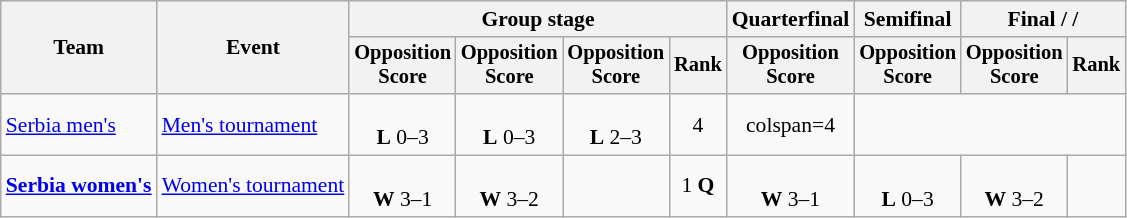<table class="wikitable" style="text-align:center; font-size:90%">
<tr>
<th rowspan=2>Team</th>
<th rowspan=2>Event</th>
<th colspan=4>Group stage</th>
<th>Quarterfinal</th>
<th>Semifinal</th>
<th colspan=2>Final /  / </th>
</tr>
<tr style="font-size:95%">
<th>Opposition<br>Score</th>
<th>Opposition<br>Score</th>
<th>Opposition<br>Score</th>
<th>Rank</th>
<th>Opposition<br>Score</th>
<th>Opposition<br>Score</th>
<th>Opposition<br>Score</th>
<th>Rank</th>
</tr>
<tr>
<td align=left><a href='#'>Serbia men's</a></td>
<td align=left><a href='#'>Men's tournament</a></td>
<td><br><strong>L</strong> 0–3</td>
<td><br><strong>L</strong> 0–3</td>
<td><br><strong>L</strong> 2–3</td>
<td>4</td>
<td>colspan=4 </td>
</tr>
<tr>
<td align=left><strong><a href='#'>Serbia women's</a></strong></td>
<td align=left><a href='#'>Women's tournament</a></td>
<td><br><strong>W</strong> 3–1</td>
<td><br><strong>W</strong> 3–2</td>
<td></td>
<td>1 <strong>Q</strong></td>
<td><br><strong>W</strong> 3–1</td>
<td><br><strong>L</strong> 0–3</td>
<td><br><strong>W</strong> 3–2</td>
<td></td>
</tr>
</table>
